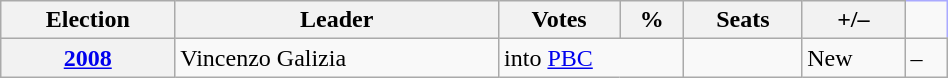<table class=wikitable style="width:50%; border:1px #AAAAFF solid">
<tr>
<th>Election</th>
<th>Leader</th>
<th>Votes</th>
<th>%</th>
<th>Seats</th>
<th>+/–</th>
</tr>
<tr>
<th><a href='#'>2008</a></th>
<td>Vincenzo Galizia</td>
<td colspan="2">into <a href='#'>PBC</a></td>
<td></td>
<td>New</td>
<td>–</td>
</tr>
</table>
